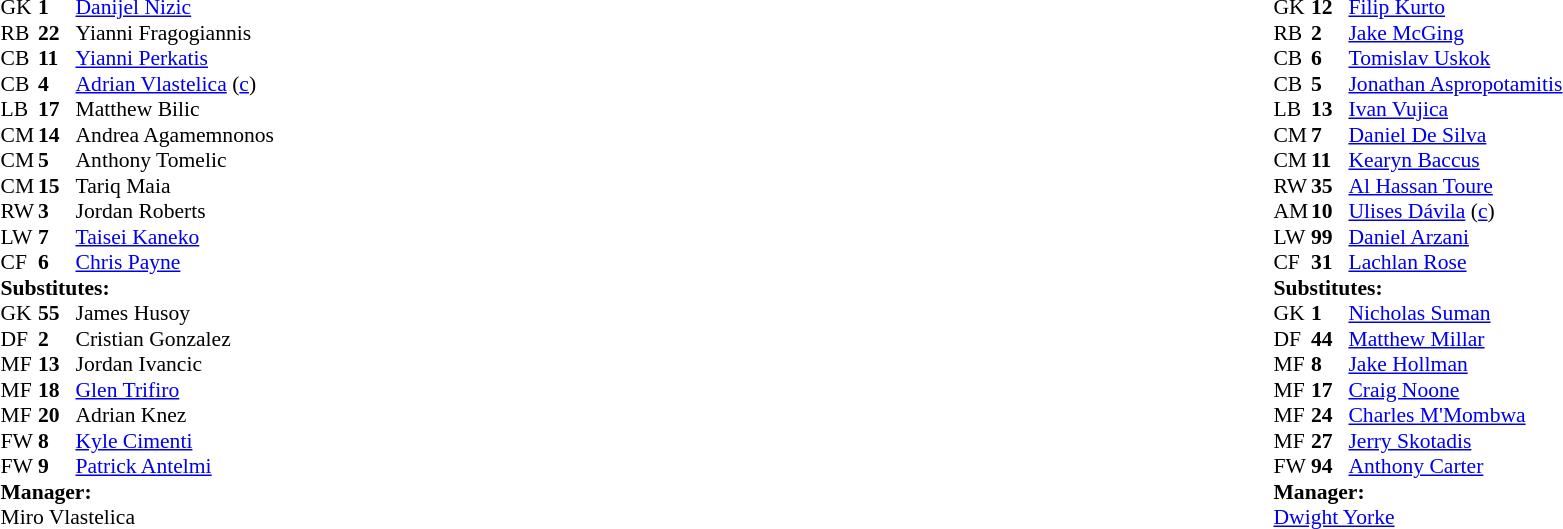<table width="100%">
<tr>
<td valign="top" width="40%"><br><table style="font-size:90%" cellspacing="0" cellpadding="0">
<tr>
<th width=25></th>
<th width=25></th>
</tr>
<tr>
<td>GK</td>
<td><strong>1</strong></td>
<td> <a href='#'>Danijel Nizic</a></td>
</tr>
<tr>
<td>RB</td>
<td><strong>22</strong></td>
<td> Yianni Fragogiannis</td>
<td></td>
<td></td>
</tr>
<tr>
<td>CB</td>
<td><strong>11</strong></td>
<td> <a href='#'>Yianni Perkatis</a></td>
</tr>
<tr>
<td>CB</td>
<td><strong>4</strong></td>
<td> <a href='#'>Adrian Vlastelica</a> (<a href='#'>c</a>)</td>
</tr>
<tr>
<td>LB</td>
<td><strong>17</strong></td>
<td> Matthew Bilic</td>
</tr>
<tr>
<td>CM</td>
<td><strong>14</strong></td>
<td> Andrea Agamemnonos</td>
<td></td>
<td></td>
</tr>
<tr>
<td>CM</td>
<td><strong>5</strong></td>
<td> Anthony Tomelic</td>
<td></td>
</tr>
<tr>
<td>CM</td>
<td><strong>15</strong></td>
<td> Tariq Maia</td>
<td></td>
<td></td>
</tr>
<tr>
<td>RW</td>
<td><strong>3</strong></td>
<td> Jordan Roberts</td>
<td></td>
</tr>
<tr>
<td>LW</td>
<td><strong>7</strong></td>
<td> <a href='#'>Taisei Kaneko</a></td>
</tr>
<tr>
<td>CF</td>
<td><strong>6</strong></td>
<td> <a href='#'>Chris Payne</a></td>
<td></td>
<td></td>
</tr>
<tr>
<td colspan=3><strong>Substitutes:</strong></td>
</tr>
<tr>
<td>GK</td>
<td><strong>55</strong></td>
<td> James Husoy</td>
</tr>
<tr>
<td>DF</td>
<td><strong>2</strong></td>
<td> Cristian Gonzalez</td>
<td></td>
<td></td>
</tr>
<tr>
<td>MF</td>
<td><strong>13</strong></td>
<td> Jordan Ivancic</td>
</tr>
<tr>
<td>MF</td>
<td><strong>18</strong></td>
<td> <a href='#'>Glen Trifiro</a></td>
<td></td>
<td></td>
</tr>
<tr>
<td>MF</td>
<td><strong>20</strong></td>
<td> Adrian Knez</td>
</tr>
<tr>
<td>FW</td>
<td><strong>8</strong></td>
<td> <a href='#'>Kyle Cimenti</a></td>
<td></td>
<td></td>
</tr>
<tr>
<td>FW</td>
<td><strong>9</strong></td>
<td> <a href='#'>Patrick Antelmi</a></td>
<td></td>
<td></td>
</tr>
<tr>
<td colspan=3><strong>Manager:</strong></td>
</tr>
<tr>
<td colspan=3> Miro Vlastelica</td>
</tr>
</table>
</td>
<td valign="top"></td>
<td valign="top" width="50%"><br><table style="font-size:90%; margin:auto" cellspacing="0" cellpadding="0">
<tr>
<th width=25></th>
<th width=25></th>
</tr>
<tr>
<td>GK</td>
<td><strong>12</strong></td>
<td> <a href='#'>Filip Kurto</a></td>
</tr>
<tr>
<td>RB</td>
<td><strong>2</strong></td>
<td> <a href='#'>Jake McGing</a></td>
</tr>
<tr>
<td>CB</td>
<td><strong>6</strong></td>
<td> <a href='#'>Tomislav Uskok</a></td>
</tr>
<tr>
<td>CB</td>
<td><strong>5</strong></td>
<td> <a href='#'>Jonathan Aspropotamitis</a></td>
</tr>
<tr>
<td>LB</td>
<td><strong>13</strong></td>
<td> <a href='#'>Ivan Vujica</a></td>
</tr>
<tr>
<td>CM</td>
<td><strong>7</strong></td>
<td> <a href='#'>Daniel De Silva</a></td>
</tr>
<tr>
<td>CM</td>
<td><strong>11</strong></td>
<td> <a href='#'>Kearyn Baccus</a></td>
<td></td>
<td></td>
</tr>
<tr>
<td>RW</td>
<td><strong>35</strong></td>
<td> <a href='#'>Al Hassan Toure</a></td>
</tr>
<tr>
<td>AM</td>
<td><strong>10</strong></td>
<td> <a href='#'>Ulises Dávila</a> (<a href='#'>c</a>)</td>
</tr>
<tr>
<td>LW</td>
<td><strong>99</strong></td>
<td> <a href='#'>Daniel Arzani</a></td>
<td></td>
<td></td>
</tr>
<tr>
<td>CF</td>
<td><strong>31</strong></td>
<td> <a href='#'>Lachlan Rose</a></td>
<td></td>
<td></td>
</tr>
<tr>
<td colspan=3><strong>Substitutes:</strong></td>
</tr>
<tr>
<td>GK</td>
<td><strong>1</strong></td>
<td> <a href='#'>Nicholas Suman</a></td>
</tr>
<tr>
<td>DF</td>
<td><strong>44</strong></td>
<td> <a href='#'>Matthew Millar</a></td>
</tr>
<tr>
<td>MF</td>
<td><strong>8</strong></td>
<td> <a href='#'>Jake Hollman</a></td>
</tr>
<tr>
<td>MF</td>
<td><strong>17</strong></td>
<td> <a href='#'>Craig Noone</a></td>
<td></td>
<td></td>
</tr>
<tr>
<td>MF</td>
<td><strong>24</strong></td>
<td> <a href='#'>Charles M'Mombwa</a></td>
</tr>
<tr>
<td>MF</td>
<td><strong>27</strong></td>
<td> <a href='#'>Jerry Skotadis</a></td>
<td></td>
<td></td>
</tr>
<tr>
<td>FW</td>
<td><strong>94</strong></td>
<td> <a href='#'>Anthony Carter</a></td>
<td></td>
<td></td>
</tr>
<tr>
<td colspan=3><strong>Manager:</strong></td>
</tr>
<tr>
<td colspan=3> <a href='#'>Dwight Yorke</a></td>
</tr>
</table>
</td>
</tr>
</table>
